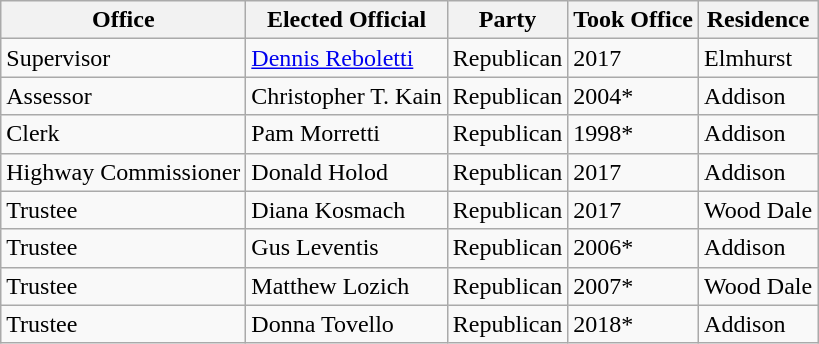<table class="wikitable">
<tr>
<th>Office</th>
<th>Elected Official</th>
<th>Party</th>
<th>Took Office</th>
<th>Residence</th>
</tr>
<tr>
<td>Supervisor</td>
<td><a href='#'>Dennis Reboletti</a></td>
<td>Republican</td>
<td>2017</td>
<td>Elmhurst</td>
</tr>
<tr>
<td>Assessor</td>
<td>Christopher T. Kain</td>
<td>Republican</td>
<td>2004*</td>
<td>Addison</td>
</tr>
<tr>
<td>Clerk</td>
<td>Pam Morretti</td>
<td>Republican</td>
<td>1998*</td>
<td>Addison</td>
</tr>
<tr>
<td>Highway Commissioner</td>
<td>Donald Holod</td>
<td>Republican</td>
<td>2017</td>
<td>Addison</td>
</tr>
<tr>
<td>Trustee</td>
<td>Diana Kosmach</td>
<td>Republican</td>
<td>2017</td>
<td>Wood Dale</td>
</tr>
<tr>
<td>Trustee</td>
<td>Gus Leventis</td>
<td>Republican</td>
<td>2006*</td>
<td>Addison</td>
</tr>
<tr>
<td>Trustee</td>
<td>Matthew Lozich</td>
<td>Republican</td>
<td>2007*</td>
<td>Wood Dale</td>
</tr>
<tr>
<td>Trustee</td>
<td>Donna Tovello</td>
<td>Republican</td>
<td>2018*</td>
<td>Addison</td>
</tr>
</table>
